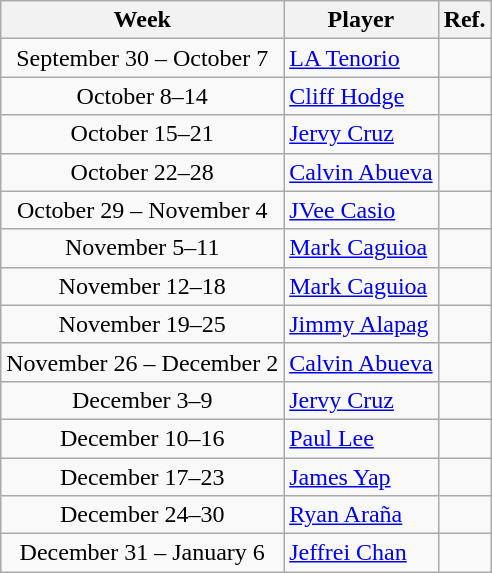<table class="wikitable" border="1">
<tr>
<th>Week</th>
<th>Player</th>
<th>Ref.</th>
</tr>
<tr>
<td align=center>September 30 – October 7</td>
<td><a href='#'>LA Tenorio</a> </td>
<td align=center></td>
</tr>
<tr>
<td align=center>October 8–14</td>
<td><a href='#'>Cliff Hodge</a> </td>
<td align=center></td>
</tr>
<tr>
<td align=center>October 15–21</td>
<td><a href='#'>Jervy Cruz</a> </td>
<td align=center></td>
</tr>
<tr>
<td align=center>October 22–28</td>
<td><a href='#'>Calvin Abueva</a> </td>
<td align=center></td>
</tr>
<tr>
<td align=center>October 29 – November 4</td>
<td><a href='#'>JVee Casio</a> </td>
<td align=center></td>
</tr>
<tr>
<td align=center>November 5–11</td>
<td><a href='#'>Mark Caguioa</a> </td>
<td align=center></td>
</tr>
<tr>
<td align=center>November 12–18</td>
<td><a href='#'>Mark Caguioa</a> </td>
<td align=center></td>
</tr>
<tr>
<td align=center>November 19–25</td>
<td><a href='#'>Jimmy Alapag</a> </td>
<td align=center></td>
</tr>
<tr>
<td align=center>November 26 – December 2</td>
<td><a href='#'>Calvin Abueva</a> </td>
<td align=center></td>
</tr>
<tr>
<td align=center>December 3–9</td>
<td><a href='#'>Jervy Cruz</a> </td>
<td align=center></td>
</tr>
<tr>
<td align=center>December 10–16</td>
<td><a href='#'>Paul Lee</a> </td>
<td align=center></td>
</tr>
<tr>
<td align=center>December 17–23</td>
<td><a href='#'>James Yap</a> </td>
<td align=center></td>
</tr>
<tr>
<td align=center>December 24–30</td>
<td><a href='#'>Ryan Araña</a> </td>
<td align=center></td>
</tr>
<tr>
<td align=center>December 31 – January 6</td>
<td><a href='#'>Jeffrei Chan</a> </td>
<td align=center></td>
</tr>
</table>
